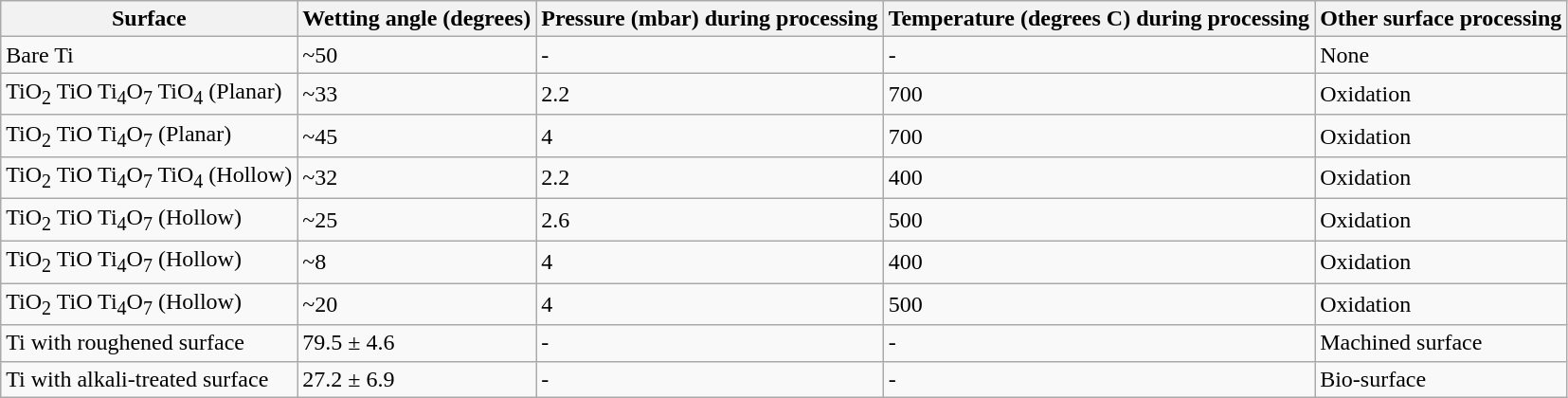<table class="wikitable">
<tr>
<th>Surface</th>
<th>Wetting angle (degrees)</th>
<th>Pressure (mbar) during processing</th>
<th>Temperature (degrees C) during processing</th>
<th>Other surface processing</th>
</tr>
<tr>
<td>Bare Ti</td>
<td>~50</td>
<td>-</td>
<td>-</td>
<td>None</td>
</tr>
<tr>
<td>TiO<sub>2</sub> TiO Ti<sub>4</sub>O<sub>7</sub> TiO<sub>4</sub> (Planar)</td>
<td>~33</td>
<td>2.2</td>
<td>700</td>
<td>Oxidation</td>
</tr>
<tr>
<td>TiO<sub>2</sub> TiO Ti<sub>4</sub>O<sub>7</sub> (Planar)</td>
<td>~45</td>
<td>4</td>
<td>700</td>
<td>Oxidation</td>
</tr>
<tr>
<td>TiO<sub>2</sub> TiO Ti<sub>4</sub>O<sub>7</sub> TiO<sub>4</sub> (Hollow)</td>
<td>~32</td>
<td>2.2</td>
<td>400</td>
<td>Oxidation</td>
</tr>
<tr>
<td>TiO<sub>2</sub> TiO Ti<sub>4</sub>O<sub>7</sub> (Hollow)</td>
<td>~25</td>
<td>2.6</td>
<td>500</td>
<td>Oxidation</td>
</tr>
<tr>
<td>TiO<sub>2</sub> TiO Ti<sub>4</sub>O<sub>7</sub> (Hollow)</td>
<td>~8</td>
<td>4</td>
<td>400</td>
<td>Oxidation</td>
</tr>
<tr>
<td>TiO<sub>2</sub> TiO Ti<sub>4</sub>O<sub>7</sub> (Hollow)</td>
<td>~20</td>
<td>4</td>
<td>500</td>
<td>Oxidation</td>
</tr>
<tr>
<td>Ti with roughened surface</td>
<td>79.5 ± 4.6</td>
<td>-</td>
<td>-</td>
<td>Machined surface</td>
</tr>
<tr>
<td>Ti with alkali-treated surface</td>
<td>27.2 ± 6.9</td>
<td>-</td>
<td>-</td>
<td>Bio-surface</td>
</tr>
</table>
